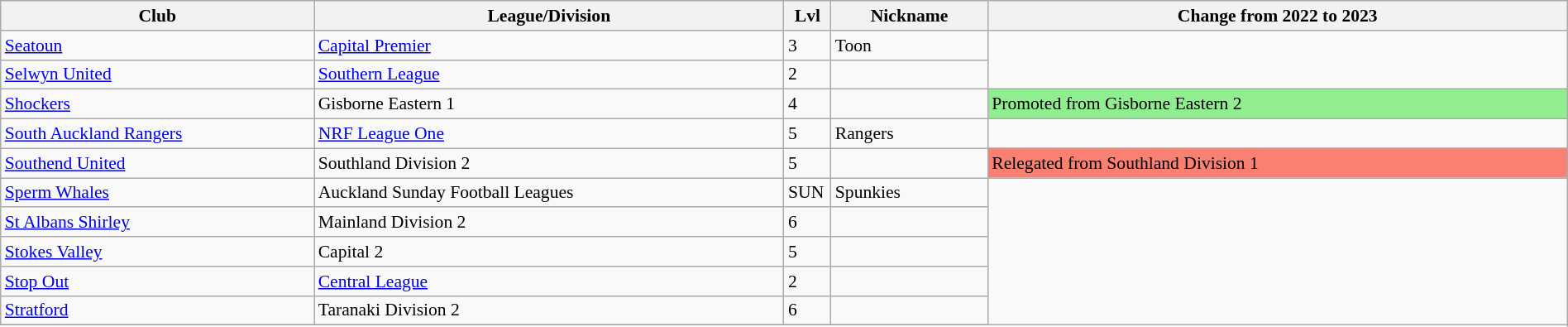<table class="wikitable sortable" width=100% style="font-size:90%">
<tr>
<th width=20%>Club</th>
<th width=30%>League/Division</th>
<th width=3%>Lvl</th>
<th width=10%>Nickname</th>
<th width=37%>Change from 2022 to 2023</th>
</tr>
<tr>
<td><a href='#'>Seatoun</a></td>
<td><a href='#'>Capital Premier</a></td>
<td>3</td>
<td>Toon</td>
</tr>
<tr>
<td><a href='#'>Selwyn United</a></td>
<td><a href='#'>Southern League</a></td>
<td>2</td>
<td></td>
</tr>
<tr>
<td><a href='#'>Shockers</a></td>
<td>Gisborne Eastern 1</td>
<td>4</td>
<td></td>
<td style="background:lightgreen">Promoted from Gisborne Eastern 2</td>
</tr>
<tr>
<td><a href='#'>South Auckland Rangers</a></td>
<td><a href='#'>NRF League One</a></td>
<td>5</td>
<td>Rangers</td>
</tr>
<tr>
<td><a href='#'>Southend United</a></td>
<td>Southland Division 2</td>
<td>5</td>
<td></td>
<td style="background:salmon">Relegated from Southland Division 1</td>
</tr>
<tr>
<td><a href='#'>Sperm Whales</a></td>
<td>Auckland Sunday Football Leagues</td>
<td>SUN</td>
<td>Spunkies</td>
</tr>
<tr>
<td><a href='#'>St Albans Shirley</a></td>
<td>Mainland Division 2</td>
<td>6</td>
<td></td>
</tr>
<tr>
<td><a href='#'>Stokes Valley</a></td>
<td>Capital 2</td>
<td>5</td>
<td></td>
</tr>
<tr>
<td><a href='#'>Stop Out</a></td>
<td><a href='#'>Central League</a></td>
<td>2</td>
<td></td>
</tr>
<tr>
<td><a href='#'>Stratford</a></td>
<td>Taranaki Division 2</td>
<td>6</td>
<td></td>
</tr>
<tr>
</tr>
</table>
